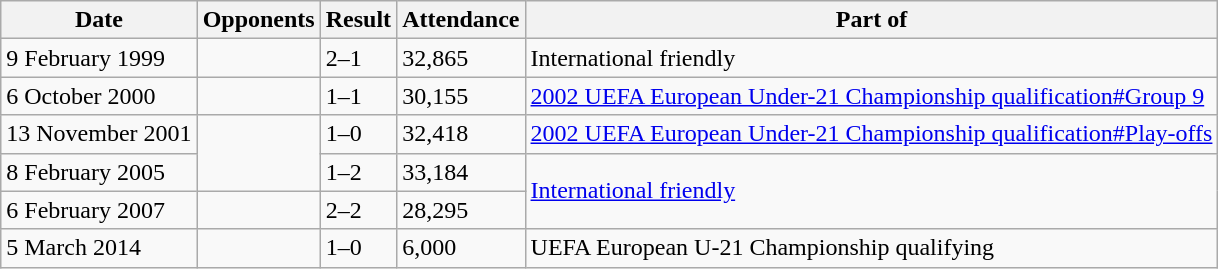<table class="wikitable">
<tr>
<th>Date</th>
<th>Opponents</th>
<th>Result</th>
<th>Attendance</th>
<th>Part of</th>
</tr>
<tr>
<td>9 February 1999</td>
<td></td>
<td>2–1</td>
<td>32,865</td>
<td>International friendly</td>
</tr>
<tr>
<td>6 October 2000</td>
<td></td>
<td>1–1</td>
<td>30,155</td>
<td><a href='#'>2002 UEFA European Under-21 Championship qualification#Group 9</a></td>
</tr>
<tr>
<td>13 November 2001</td>
<td rowspan=2></td>
<td>1–0</td>
<td>32,418</td>
<td><a href='#'>2002 UEFA European Under-21 Championship qualification#Play-offs</a></td>
</tr>
<tr>
<td>8 February 2005</td>
<td>1–2</td>
<td>33,184</td>
<td rowspan=2><a href='#'>International friendly</a></td>
</tr>
<tr>
<td>6 February 2007</td>
<td></td>
<td>2–2</td>
<td>28,295</td>
</tr>
<tr>
<td>5 March 2014</td>
<td></td>
<td>1–0</td>
<td>6,000</td>
<td>UEFA European U-21 Championship qualifying</td>
</tr>
</table>
